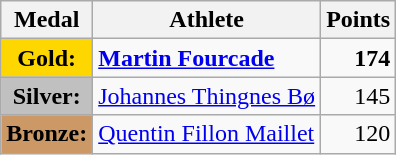<table class="wikitable">
<tr>
<th>Medal</th>
<th>Athlete</th>
<th>Points</th>
</tr>
<tr>
<td style="text-align:center;background-color:gold;"><strong>Gold:</strong></td>
<td> <strong><a href='#'>Martin Fourcade</a></strong></td>
<td align="right"><strong>174</strong></td>
</tr>
<tr>
<td style="text-align:center;background-color:silver;"><strong>Silver:</strong></td>
<td> <a href='#'>Johannes Thingnes Bø</a></td>
<td align="right">145</td>
</tr>
<tr>
<td style="text-align:center;background-color:#CC9966;"><strong>Bronze:</strong></td>
<td> <a href='#'>Quentin Fillon Maillet</a></td>
<td align="right">120</td>
</tr>
</table>
